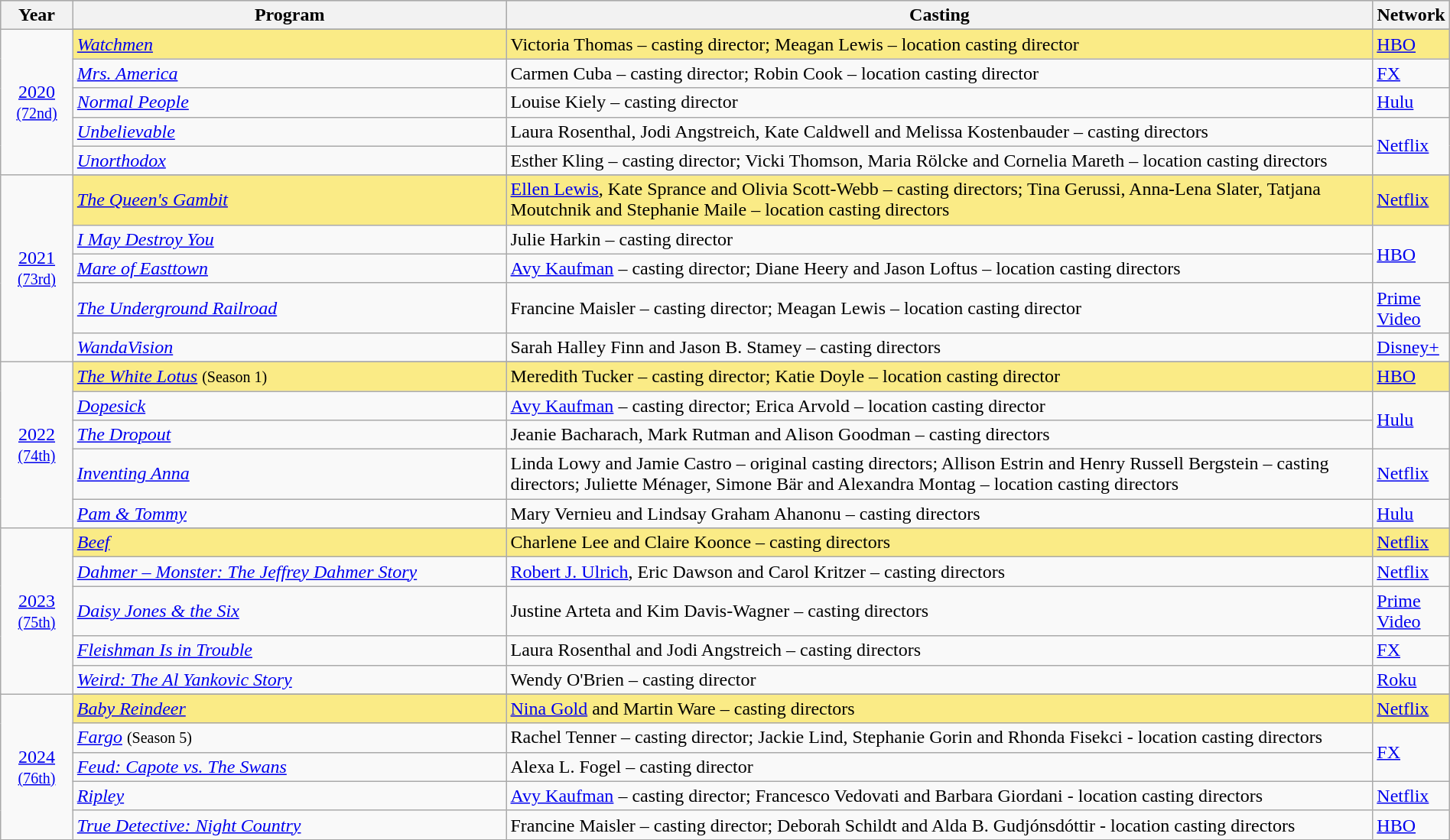<table class="wikitable" style="width:100%">
<tr bgcolor="#bebebe">
<th width="5%">Year</th>
<th width="30%">Program</th>
<th width="60%">Casting</th>
<th width="5%">Network</th>
</tr>
<tr>
<td rowspan=6 style="text-align:center"><a href='#'>2020</a><br><small><a href='#'>(72nd)</a></small><br></td>
</tr>
<tr style="background:#FAEB86">
<td><em><a href='#'>Watchmen</a></em></td>
<td>Victoria Thomas – casting director; Meagan Lewis – location casting director</td>
<td><a href='#'>HBO</a></td>
</tr>
<tr>
<td><em><a href='#'>Mrs. America</a></em></td>
<td>Carmen Cuba – casting director; Robin Cook – location casting director</td>
<td><a href='#'>FX</a></td>
</tr>
<tr>
<td><em><a href='#'>Normal People</a></em></td>
<td>Louise Kiely – casting director</td>
<td><a href='#'>Hulu</a></td>
</tr>
<tr>
<td><em><a href='#'>Unbelievable</a></em></td>
<td>Laura Rosenthal, Jodi Angstreich, Kate Caldwell and Melissa Kostenbauder – casting directors</td>
<td rowspan=2><a href='#'>Netflix</a></td>
</tr>
<tr>
<td><em><a href='#'>Unorthodox</a></em></td>
<td>Esther Kling – casting director; Vicki Thomson, Maria Rölcke and Cornelia Mareth – location casting directors</td>
</tr>
<tr>
<td rowspan=6 style="text-align:center"><a href='#'>2021</a><br><small><a href='#'>(73rd)</a></small><br></td>
</tr>
<tr style="background:#FAEB86">
<td><em><a href='#'>The Queen's Gambit</a></em></td>
<td><a href='#'>Ellen Lewis</a>, Kate Sprance and Olivia Scott-Webb – casting directors; Tina Gerussi, Anna-Lena Slater, Tatjana Moutchnik and Stephanie Maile – location casting directors</td>
<td><a href='#'>Netflix</a></td>
</tr>
<tr>
<td><em><a href='#'>I May Destroy You</a></em></td>
<td>Julie Harkin – casting director</td>
<td rowspan=2><a href='#'>HBO</a></td>
</tr>
<tr>
<td><em><a href='#'>Mare of Easttown</a></em></td>
<td><a href='#'>Avy Kaufman</a> – casting director; Diane Heery and Jason Loftus – location casting directors</td>
</tr>
<tr>
<td><em><a href='#'>The Underground Railroad</a></em></td>
<td>Francine Maisler – casting director; Meagan Lewis – location casting director</td>
<td><a href='#'>Prime Video</a></td>
</tr>
<tr>
<td><em><a href='#'>WandaVision</a></em></td>
<td>Sarah Halley Finn and Jason B. Stamey – casting directors</td>
<td><a href='#'>Disney+</a></td>
</tr>
<tr>
<td rowspan=6 style="text-align:center"><a href='#'>2022</a><br><small><a href='#'>(74th)</a></small><br></td>
</tr>
<tr style="background:#FAEB86">
<td><em><a href='#'>The White Lotus</a></em> <small>(Season 1)</small></td>
<td>Meredith Tucker – casting director; Katie Doyle – location casting director</td>
<td><a href='#'>HBO</a></td>
</tr>
<tr>
<td><em><a href='#'>Dopesick</a></em></td>
<td><a href='#'>Avy Kaufman</a> – casting director; Erica Arvold – location casting director</td>
<td rowspan="2"><a href='#'>Hulu</a></td>
</tr>
<tr>
<td><em><a href='#'>The Dropout</a></em></td>
<td>Jeanie Bacharach, Mark Rutman and Alison Goodman – casting directors</td>
</tr>
<tr>
<td><em><a href='#'>Inventing Anna</a></em></td>
<td>Linda Lowy and Jamie Castro – original casting directors; Allison Estrin and Henry Russell Bergstein – casting directors; Juliette Ménager, Simone Bär and Alexandra Montag – location casting directors</td>
<td><a href='#'>Netflix</a></td>
</tr>
<tr>
<td><em><a href='#'>Pam & Tommy</a></em></td>
<td>Mary Vernieu and Lindsay Graham Ahanonu – casting directors</td>
<td><a href='#'>Hulu</a></td>
</tr>
<tr>
<td rowspan=6 style="text-align:center"><a href='#'>2023</a><br><small><a href='#'>(75th)</a></small><br></td>
</tr>
<tr style="background:#FAEB86">
<td><em><a href='#'>Beef</a></em></td>
<td>Charlene Lee and Claire Koonce – casting directors</td>
<td><a href='#'>Netflix</a></td>
</tr>
<tr>
<td><em><a href='#'>Dahmer – Monster: The Jeffrey Dahmer Story</a></em></td>
<td><a href='#'>Robert J. Ulrich</a>, Eric Dawson and Carol Kritzer – casting directors</td>
<td><a href='#'>Netflix</a></td>
</tr>
<tr>
<td><em><a href='#'>Daisy Jones & the Six</a></em></td>
<td>Justine Arteta and Kim Davis-Wagner – casting directors</td>
<td><a href='#'>Prime Video</a></td>
</tr>
<tr>
<td><em><a href='#'>Fleishman Is in Trouble</a></em></td>
<td>Laura Rosenthal and Jodi Angstreich – casting directors</td>
<td><a href='#'>FX</a></td>
</tr>
<tr>
<td><em><a href='#'>Weird: The Al Yankovic Story</a></em></td>
<td>Wendy O'Brien – casting director</td>
<td><a href='#'>Roku</a></td>
</tr>
<tr>
<td rowspan=6 style="text-align:center"><a href='#'>2024</a><br><small><a href='#'>(76th)</a></small><br></td>
</tr>
<tr style="background:#FAEB86">
<td><em><a href='#'>Baby Reindeer</a></em></td>
<td><a href='#'>Nina Gold</a> and Martin Ware – casting directors</td>
<td><a href='#'>Netflix</a></td>
</tr>
<tr>
<td><em><a href='#'>Fargo</a></em> <small>(Season 5)</small></td>
<td>Rachel Tenner – casting director; Jackie Lind, Stephanie Gorin and Rhonda Fisekci - location casting directors</td>
<td rowspan="2"><a href='#'>FX</a></td>
</tr>
<tr>
<td><em><a href='#'>Feud: Capote vs. The Swans</a></em></td>
<td>Alexa L. Fogel  – casting director</td>
</tr>
<tr>
<td><em><a href='#'>Ripley</a></em></td>
<td><a href='#'>Avy Kaufman</a> – casting director; Francesco Vedovati and Barbara Giordani - location casting directors</td>
<td><a href='#'>Netflix</a></td>
</tr>
<tr>
<td><em><a href='#'>True Detective: Night Country</a></em></td>
<td>Francine Maisler – casting director; Deborah Schildt and Alda B. Gudjónsdóttir - location casting directors</td>
<td><a href='#'>HBO</a></td>
</tr>
</table>
